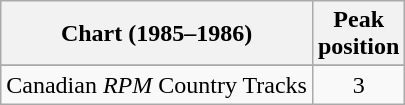<table class="wikitable sortable">
<tr>
<th>Chart (1985–1986)</th>
<th>Peak<br>position</th>
</tr>
<tr>
</tr>
<tr>
<td>Canadian <em>RPM</em> Country Tracks</td>
<td align="center">3</td>
</tr>
</table>
